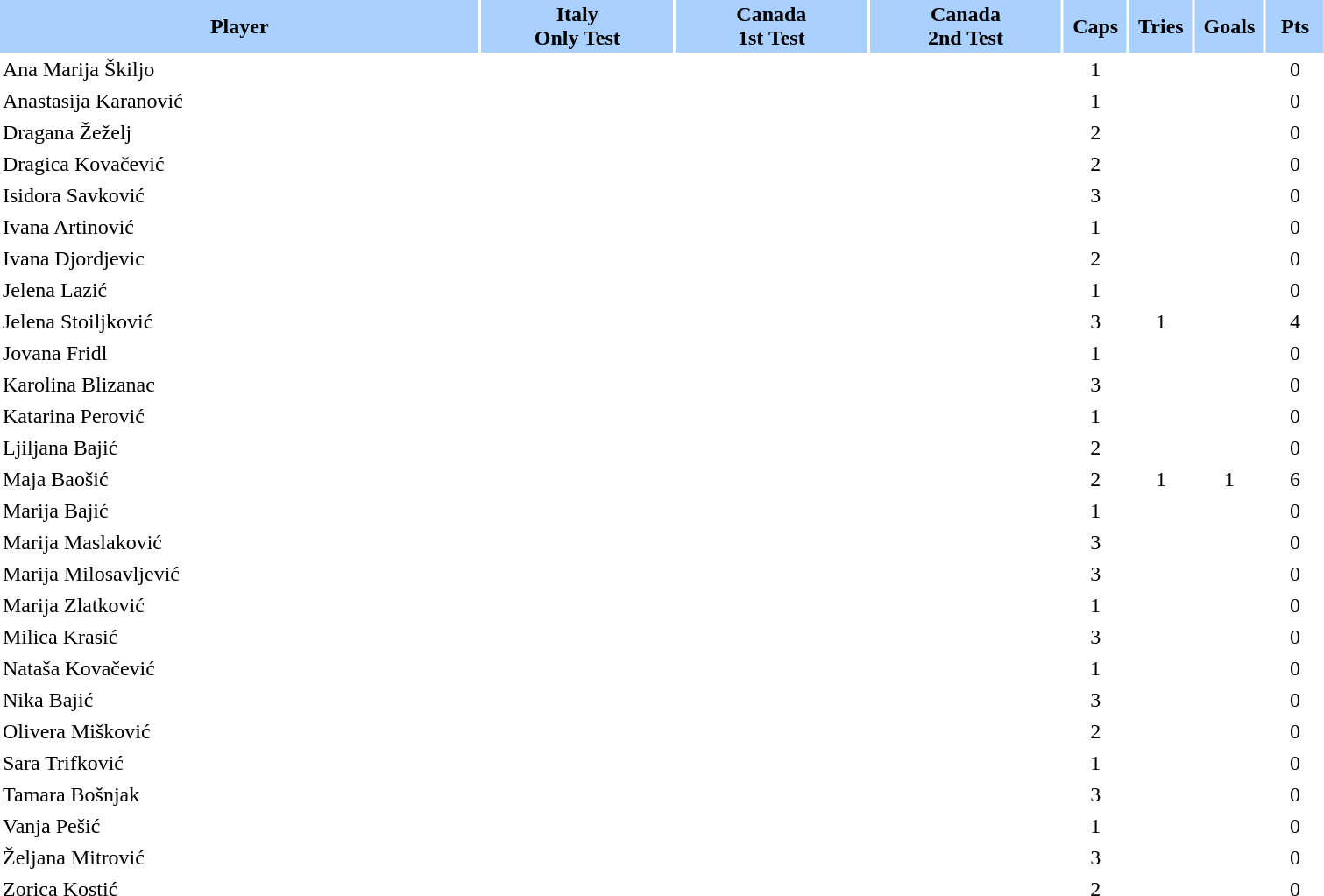<table class="sortable" border="0" cellspacing="2" cellpadding="2" style="width:80%; text-align:center;">
<tr style="background:#AAD0FF">
<th width=25%>Player</th>
<th width=10%>Italy <br> Only Test</th>
<th width=10%>Canada <br> 1st Test</th>
<th width=10%>Canada <br> 2nd Test</th>
<th width=2%>Caps</th>
<th width=2%>Tries</th>
<th width=2%>Goals</th>
<th width=3%>Pts</th>
</tr>
<tr>
<td align=left>Ana Marija Škiljo</td>
<td></td>
<td></td>
<td></td>
<td>1</td>
<td></td>
<td></td>
<td>0</td>
</tr>
<tr>
<td align=left>Anastasija Karanović</td>
<td></td>
<td></td>
<td></td>
<td>1</td>
<td></td>
<td></td>
<td>0</td>
</tr>
<tr>
<td align=left>Dragana Žeželj</td>
<td></td>
<td></td>
<td></td>
<td>2</td>
<td></td>
<td></td>
<td>0</td>
</tr>
<tr>
<td align=left>Dragica Kovačević</td>
<td></td>
<td></td>
<td></td>
<td>2</td>
<td></td>
<td></td>
<td>0</td>
</tr>
<tr>
<td align=left>Isidora Savković</td>
<td></td>
<td></td>
<td></td>
<td>3</td>
<td></td>
<td></td>
<td>0</td>
</tr>
<tr>
<td align=left>Ivana Artinović</td>
<td></td>
<td></td>
<td></td>
<td>1</td>
<td></td>
<td></td>
<td>0</td>
</tr>
<tr>
<td align=left>Ivana Djordjevic</td>
<td></td>
<td></td>
<td></td>
<td>2</td>
<td></td>
<td></td>
<td>0</td>
</tr>
<tr>
<td align=left>Jelena Lazić</td>
<td></td>
<td></td>
<td></td>
<td>1</td>
<td></td>
<td></td>
<td>0</td>
</tr>
<tr>
<td align=left>Jelena Stoiljković</td>
<td></td>
<td></td>
<td></td>
<td>3</td>
<td>1</td>
<td></td>
<td>4</td>
</tr>
<tr>
<td align=left>Jovana Fridl</td>
<td></td>
<td></td>
<td></td>
<td>1</td>
<td></td>
<td></td>
<td>0</td>
</tr>
<tr>
<td align=left>Karolina Blizanac</td>
<td></td>
<td></td>
<td></td>
<td>3</td>
<td></td>
<td></td>
<td>0</td>
</tr>
<tr>
<td align=left>Katarina Perović</td>
<td></td>
<td></td>
<td></td>
<td>1</td>
<td></td>
<td></td>
<td>0</td>
</tr>
<tr>
<td align=left>Ljiljana Bajić</td>
<td></td>
<td></td>
<td></td>
<td>2</td>
<td></td>
<td></td>
<td>0</td>
</tr>
<tr>
<td align=left>Maja Baošić</td>
<td></td>
<td></td>
<td></td>
<td>2</td>
<td>1</td>
<td>1</td>
<td>6</td>
</tr>
<tr>
<td align=left>Marija Bajić</td>
<td></td>
<td></td>
<td></td>
<td>1</td>
<td></td>
<td></td>
<td>0</td>
</tr>
<tr>
<td align=left>Marija Maslaković</td>
<td></td>
<td></td>
<td></td>
<td>3</td>
<td></td>
<td></td>
<td>0</td>
</tr>
<tr>
<td align=left>Marija Milosavljević</td>
<td></td>
<td></td>
<td></td>
<td>3</td>
<td></td>
<td></td>
<td>0</td>
</tr>
<tr>
<td align=left>Marija Zlatković</td>
<td></td>
<td></td>
<td></td>
<td>1</td>
<td></td>
<td></td>
<td>0</td>
</tr>
<tr>
<td align=left>Milica Krasić</td>
<td></td>
<td></td>
<td></td>
<td>3</td>
<td></td>
<td></td>
<td>0</td>
</tr>
<tr>
<td align=left>Nataša Kovačević</td>
<td></td>
<td></td>
<td></td>
<td>1</td>
<td></td>
<td></td>
<td>0</td>
</tr>
<tr>
<td align=left>Nika Bajić</td>
<td></td>
<td></td>
<td></td>
<td>3</td>
<td></td>
<td></td>
<td>0</td>
</tr>
<tr>
<td align=left>Olivera Mišković</td>
<td></td>
<td></td>
<td></td>
<td>2</td>
<td></td>
<td></td>
<td>0</td>
</tr>
<tr>
<td align=left>Sara Trifković</td>
<td></td>
<td></td>
<td></td>
<td>1</td>
<td></td>
<td></td>
<td>0</td>
</tr>
<tr>
<td align=left>Tamara Bošnjak</td>
<td></td>
<td></td>
<td></td>
<td>3</td>
<td></td>
<td></td>
<td>0</td>
</tr>
<tr>
<td align=left>Vanja Pešić</td>
<td></td>
<td></td>
<td></td>
<td>1</td>
<td></td>
<td></td>
<td>0</td>
</tr>
<tr>
<td align=left>Željana Mitrović</td>
<td></td>
<td></td>
<td></td>
<td>3</td>
<td></td>
<td></td>
<td>0</td>
</tr>
<tr>
<td align=left>Zorica Kostić</td>
<td></td>
<td></td>
<td></td>
<td>2</td>
<td></td>
<td></td>
<td>0</td>
</tr>
</table>
